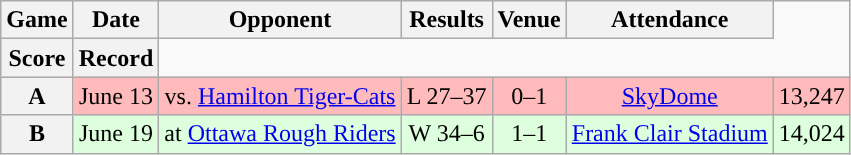<table class="wikitable" style="text-align:center">
<tr>
<th>Game</th>
<th>Date</th>
<th>Opponent</th>
<th>Results</th>
<th>Venue</th>
<th>Attendance</th>
</tr>
<tr>
<th>Score</th>
<th>Record</th>
</tr>
<tr style="background:#ffbbbb">
<th>A</th>
<td>June 13</td>
<td>vs. <a href='#'>Hamilton Tiger-Cats</a></td>
<td>L 27–37 </td>
<td>0–1</td>
<td><a href='#'>SkyDome</a></td>
<td>13,247</td>
</tr>
<tr style="background:#ddffdd">
<th>B</th>
<td>June 19</td>
<td>at <a href='#'>Ottawa Rough Riders</a></td>
<td>W 34–6</td>
<td>1–1</td>
<td><a href='#'>Frank Clair Stadium</a></td>
<td>14,024</td>
</tr>
</table>
